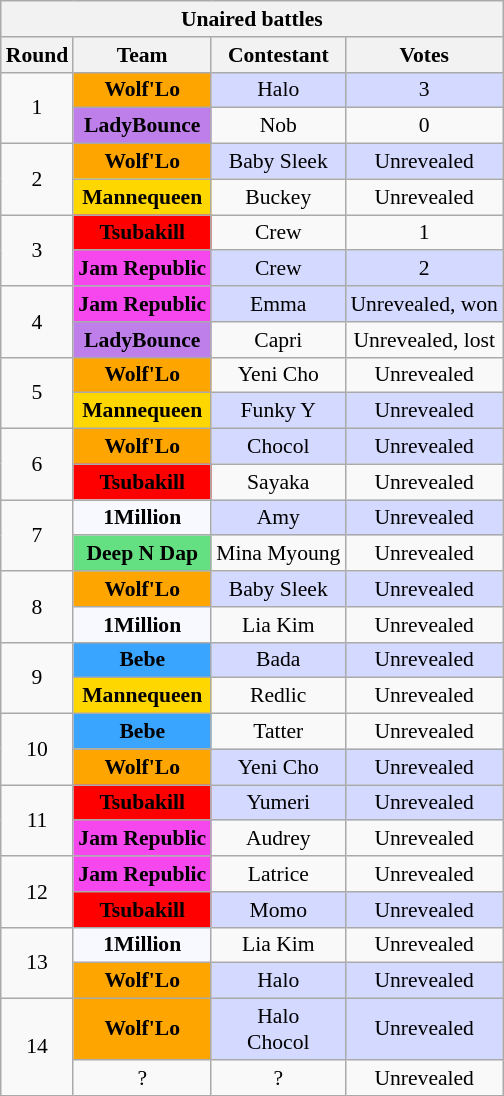<table class="wikitable mw-collapsible mw-collapsed" style="text-align:center; font-size:90%">
<tr>
<th colspan="5">Unaired battles</th>
</tr>
<tr style="background:#f2f2f2;">
<th scope="col">Round</th>
<th scope="col">Team</th>
<th scope="col">Contestant</th>
<th scope="col">Votes</th>
</tr>
<tr>
<td rowspan="2">1</td>
<td style="background:orange"><strong>Wolf'Lo</strong></td>
<td style="background:#D4D9FF">Halo</td>
<td style="background:#D4D9FF">3</td>
</tr>
<tr>
<td style="background:#BF7FEB "><strong>LadyBounce</strong></td>
<td>Nob</td>
<td>0</td>
</tr>
<tr>
<td rowspan="2">2</td>
<td style="background:orange"><strong>Wolf'Lo</strong></td>
<td style="background:#D4D9FF">Baby Sleek</td>
<td style="background:#D4D9FF">Unrevealed</td>
</tr>
<tr>
<td style="background:gold"><strong>Mannequeen</strong></td>
<td>Buckey</td>
<td>Unrevealed</td>
</tr>
<tr>
<td rowspan="2">3</td>
<td style="background:red"><strong>Tsubakill</strong></td>
<td>Crew</td>
<td>1</td>
</tr>
<tr>
<td style="background:#F646EE "><strong>Jam Republic</strong></td>
<td style="background:#D4D9FF">Crew</td>
<td style="background:#D4D9FF">2</td>
</tr>
<tr>
<td rowspan="2">4</td>
<td style="background:#F646EE "><strong>Jam Republic</strong></td>
<td style="background:#D4D9FF">Emma</td>
<td style="background:#D4D9FF">Unrevealed, won</td>
</tr>
<tr>
<td style="background:#BF7FEB "><strong>LadyBounce</strong></td>
<td>Capri</td>
<td>Unrevealed, lost</td>
</tr>
<tr>
<td rowspan="2">5</td>
<td style="background:orange"><strong>Wolf'Lo</strong></td>
<td>Yeni Cho</td>
<td>Unrevealed</td>
</tr>
<tr>
<td style="background:gold"><strong>Mannequeen</strong></td>
<td style="background:#D4D9FF">Funky Y</td>
<td style="background:#D4D9FF">Unrevealed</td>
</tr>
<tr>
<td rowspan="2">6</td>
<td style="background:orange"><strong>Wolf'Lo</strong></td>
<td style="background:#D4D9FF">Chocol</td>
<td style="background:#D4D9FF">Unrevealed</td>
</tr>
<tr>
<td style="background:red"><strong>Tsubakill</strong></td>
<td>Sayaka</td>
<td>Unrevealed</td>
</tr>
<tr>
<td rowspan="2">7</td>
<td style="background:#F8F8FF"><strong>1Million</strong></td>
<td style="background:#D4D9FF">Amy</td>
<td style="background:#D4D9FF">Unrevealed</td>
</tr>
<tr>
<td style="background:#64E082"><strong>Deep N Dap</strong></td>
<td>Mina Myoung</td>
<td>Unrevealed</td>
</tr>
<tr>
<td rowspan="2">8</td>
<td style="background:orange"><strong>Wolf'Lo</strong></td>
<td style="background:#D4D9FF">Baby Sleek</td>
<td style="background:#D4D9FF">Unrevealed</td>
</tr>
<tr>
<td style="background:#F8F8FF"><strong>1Million</strong></td>
<td>Lia Kim</td>
<td>Unrevealed</td>
</tr>
<tr>
<td rowspan="2">9</td>
<td style="background:#3AA5FF"><strong>Bebe</strong></td>
<td style="background:#D4D9FF">Bada</td>
<td style="background:#D4D9FF">Unrevealed</td>
</tr>
<tr>
<td style="background:gold"><strong>Mannequeen</strong></td>
<td>Redlic</td>
<td>Unrevealed</td>
</tr>
<tr>
<td rowspan="2">10</td>
<td style="background:#3AA5FF"><strong>Bebe</strong></td>
<td>Tatter</td>
<td>Unrevealed</td>
</tr>
<tr>
<td style="background:orange"><strong>Wolf'Lo</strong></td>
<td style="background:#D4D9FF">Yeni Cho</td>
<td style="background:#D4D9FF">Unrevealed</td>
</tr>
<tr>
<td rowspan="2">11</td>
<td style="background:red"><strong>Tsubakill</strong></td>
<td style="background:#D4D9FF">Yumeri</td>
<td style="background:#D4D9FF">Unrevealed</td>
</tr>
<tr>
<td style="background:#F646EE"><strong>Jam Republic</strong></td>
<td>Audrey</td>
<td>Unrevealed</td>
</tr>
<tr>
<td rowspan="2">12</td>
<td style="background:#F646EE"><strong>Jam Republic</strong></td>
<td>Latrice</td>
<td>Unrevealed</td>
</tr>
<tr>
<td style="background:red"><strong>Tsubakill</strong></td>
<td style="background:#D4D9FF">Momo</td>
<td style="background:#D4D9FF">Unrevealed</td>
</tr>
<tr>
<td rowspan="2">13</td>
<td style="background:#F8F8FF"><strong>1Million</strong></td>
<td>Lia Kim</td>
<td>Unrevealed</td>
</tr>
<tr>
<td style="background:orange"><strong>Wolf'Lo</strong></td>
<td style="background:#D4D9FF">Halo</td>
<td style="background:#D4D9FF">Unrevealed</td>
</tr>
<tr>
<td rowspan="2">14</td>
<td style="background:orange"><strong>Wolf'Lo</strong></td>
<td style="background:#D4D9FF">Halo <br> Chocol</td>
<td style="background:#D4D9FF">Unrevealed</td>
</tr>
<tr>
<td>?</td>
<td>?</td>
<td>Unrevealed</td>
</tr>
</table>
